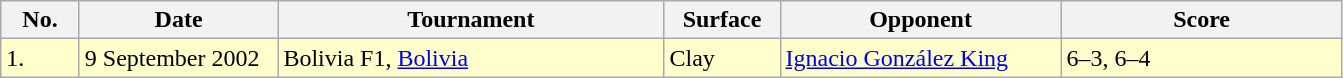<table class="wikitable">
<tr>
<th width=45>No.</th>
<th width=125>Date</th>
<th width=250>Tournament</th>
<th width=70>Surface</th>
<th width=180>Opponent</th>
<th width=180>Score</th>
</tr>
<tr bgcolor="#ffffcc">
<td>1.</td>
<td>9 September 2002</td>
<td>Bolivia F1, <a href='#'>Bolivia</a></td>
<td>Clay</td>
<td> <a href='#'>Ignacio González King</a></td>
<td>6–3, 6–4</td>
</tr>
</table>
